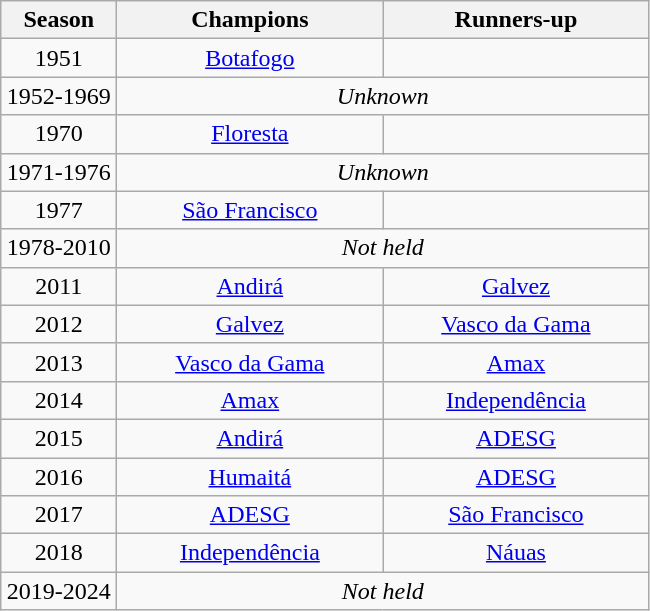<table class="wikitable" style="text-align:center; margin-left:1em;">
<tr>
<th style="width:70px">Season</th>
<th style="width:170px">Champions</th>
<th style="width:170px">Runners-up</th>
</tr>
<tr>
<td>1951</td>
<td><a href='#'>Botafogo</a></td>
<td></td>
</tr>
<tr>
<td>1952-1969</td>
<td align="center" colspan="2"><em>Unknown</em></td>
</tr>
<tr>
<td>1970</td>
<td><a href='#'>Floresta</a></td>
<td></td>
</tr>
<tr>
<td>1971-1976</td>
<td align="center" colspan="2"><em>Unknown</em></td>
</tr>
<tr>
<td>1977</td>
<td><a href='#'>São Francisco</a></td>
<td></td>
</tr>
<tr>
<td>1978-2010</td>
<td align="center" colspan="2"><em>Not held</em></td>
</tr>
<tr>
<td>2011</td>
<td><a href='#'>Andirá</a></td>
<td><a href='#'>Galvez</a></td>
</tr>
<tr>
<td>2012</td>
<td><a href='#'>Galvez</a></td>
<td><a href='#'>Vasco da Gama</a></td>
</tr>
<tr>
<td>2013</td>
<td><a href='#'>Vasco da Gama</a></td>
<td><a href='#'>Amax</a></td>
</tr>
<tr>
<td>2014</td>
<td><a href='#'>Amax</a></td>
<td><a href='#'>Independência</a></td>
</tr>
<tr>
<td>2015</td>
<td><a href='#'>Andirá</a></td>
<td><a href='#'>ADESG</a></td>
</tr>
<tr>
<td>2016</td>
<td><a href='#'>Humaitá</a></td>
<td><a href='#'>ADESG</a></td>
</tr>
<tr>
<td>2017</td>
<td><a href='#'>ADESG</a></td>
<td><a href='#'>São Francisco</a></td>
</tr>
<tr>
<td>2018</td>
<td><a href='#'>Independência</a></td>
<td><a href='#'>Náuas</a></td>
</tr>
<tr>
<td>2019-2024</td>
<td align="center" colspan="2"><em>Not held</em></td>
</tr>
</table>
